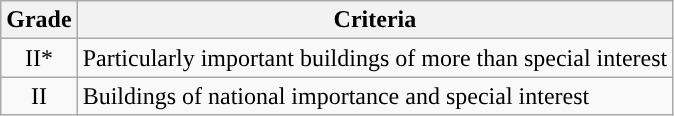<table class="wikitable">
<tr>
<th>Grade</th>
<th>Criteria</th>
</tr>
<tr>
<td align="center" >II*</td>
<td>Particularly important buildings of more than special interest</td>
</tr>
<tr>
<td align="center" >II</td>
<td>Buildings of national importance and special interest</td>
</tr>
</table>
